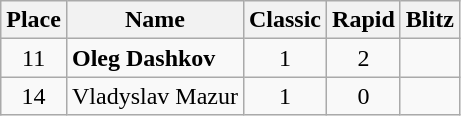<table class="wikitable">
<tr>
<th>Place</th>
<th>Name</th>
<th>Classic</th>
<th>Rapid</th>
<th>Blitz</th>
</tr>
<tr align="center">
<td>11</td>
<td align="left"><strong> Oleg Dashkov</strong></td>
<td>1</td>
<td>2</td>
<td></td>
</tr>
<tr align="center">
<td>14</td>
<td align="left"> Vladyslav Mazur</td>
<td>1</td>
<td>0</td>
<td></td>
</tr>
</table>
